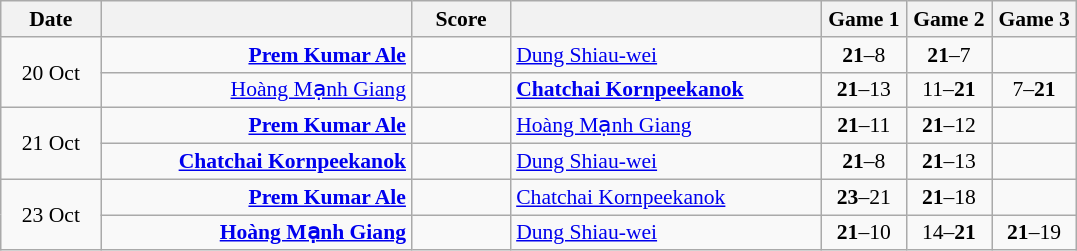<table class="wikitable" style="text-align: center; font-size:90% ">
<tr>
<th width="60">Date</th>
<th align="right" width="200"></th>
<th width="60">Score</th>
<th align="left" width="200"></th>
<th width="50">Game 1</th>
<th width="50">Game 2</th>
<th width="50">Game 3</th>
</tr>
<tr>
<td rowspan="2">20 Oct</td>
<td align="right"><strong><a href='#'>Prem Kumar Ale</a> </strong></td>
<td align="center"></td>
<td align="left"> <a href='#'>Dung Shiau-wei</a></td>
<td><strong>21</strong>–8</td>
<td><strong>21</strong>–7</td>
<td></td>
</tr>
<tr>
<td align="right"><a href='#'>Hoàng Mạnh Giang</a> </td>
<td align="center"></td>
<td align="left"><strong> <a href='#'>Chatchai Kornpeekanok</a></strong></td>
<td><strong>21</strong>–13</td>
<td>11–<strong>21</strong></td>
<td>7–<strong>21</strong></td>
</tr>
<tr>
<td rowspan="2">21 Oct</td>
<td align="right"><strong><a href='#'>Prem Kumar Ale</a> </strong></td>
<td align="center"></td>
<td align="left"> <a href='#'>Hoàng Mạnh Giang</a></td>
<td><strong>21</strong>–11</td>
<td><strong>21</strong>–12</td>
<td></td>
</tr>
<tr>
<td align="right"><strong><a href='#'>Chatchai Kornpeekanok</a> </strong></td>
<td align="center"></td>
<td align="left"> <a href='#'>Dung Shiau-wei</a></td>
<td><strong>21</strong>–8</td>
<td><strong>21</strong>–13</td>
<td></td>
</tr>
<tr>
<td rowspan="2">23 Oct</td>
<td align="right"><strong><a href='#'>Prem Kumar Ale</a> </strong></td>
<td align="center"></td>
<td align="left"> <a href='#'>Chatchai Kornpeekanok</a></td>
<td><strong>23</strong>–21</td>
<td><strong>21</strong>–18</td>
<td></td>
</tr>
<tr>
<td align="right"><strong><a href='#'>Hoàng Mạnh Giang</a> </strong></td>
<td align="center"></td>
<td align="left"> <a href='#'>Dung Shiau-wei</a></td>
<td><strong>21</strong>–10</td>
<td>14–<strong>21</strong></td>
<td><strong>21</strong>–19</td>
</tr>
</table>
